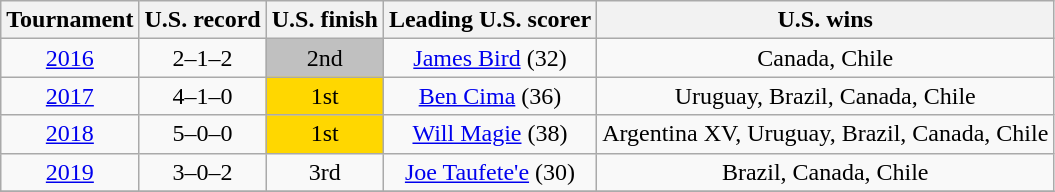<table class="wikitable sortable" style="text-align: center;">
<tr>
<th>Tournament</th>
<th>U.S. record</th>
<th>U.S. finish</th>
<th>Leading U.S. scorer</th>
<th>U.S. wins</th>
</tr>
<tr>
<td><a href='#'>2016</a></td>
<td>2–1–2</td>
<td style="background:silver">2nd</td>
<td><a href='#'>James Bird</a> (32)</td>
<td>Canada, Chile</td>
</tr>
<tr>
<td><a href='#'>2017</a></td>
<td>4–1–0</td>
<td style="background:gold">1st</td>
<td><a href='#'>Ben Cima</a> (36)</td>
<td>Uruguay, Brazil, Canada, Chile</td>
</tr>
<tr>
<td><a href='#'>2018</a></td>
<td>5–0–0</td>
<td style="background:gold">1st</td>
<td><a href='#'>Will Magie</a> (38)</td>
<td>Argentina XV, Uruguay, Brazil, Canada, Chile</td>
</tr>
<tr>
<td><a href='#'>2019</a></td>
<td>3–0–2</td>
<td style="background:bronze">3rd</td>
<td><a href='#'>Joe Taufete'e</a> (30)</td>
<td>Brazil, Canada, Chile</td>
</tr>
<tr>
</tr>
</table>
